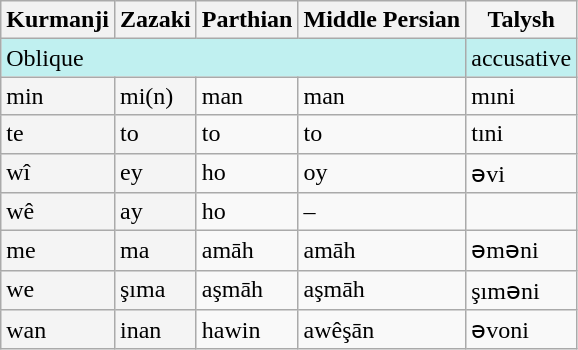<table class="wikitable">
<tr>
<th>Kurmanji</th>
<th>Zazaki </th>
<th>Parthian</th>
<th>Middle Persian</th>
<th style="background:#F4F4F4">Talysh</th>
</tr>
<tr bgcolor="#c0f0f0">
<td colspan="4"><div>Oblique</div></td>
<td><div>accusative</div></td>
</tr>
<tr>
<td style="background:#F4F4F4">min</td>
<td style="background:#F4F4F4">mi(n)</td>
<td>man</td>
<td>man</td>
<td>mıni</td>
</tr>
<tr>
<td style="background:#F4F4F4">te</td>
<td style="background:#F4F4F4">to</td>
<td>to</td>
<td>to</td>
<td>tıni</td>
</tr>
<tr>
<td style="background:#F4F4F4">wî</td>
<td style="background:#F4F4F4">ey</td>
<td>ho</td>
<td>oy</td>
<td>əvi</td>
</tr>
<tr>
<td style="background:#F4F4F4">wê</td>
<td style="background:#F4F4F4">ay</td>
<td>ho</td>
<td>–</td>
<td></td>
</tr>
<tr>
<td style="background:#F4F4F4">me</td>
<td style="background:#F4F4F4">ma</td>
<td>amāh</td>
<td>amāh</td>
<td>əməni</td>
</tr>
<tr>
<td style="background:#F4F4F4">we</td>
<td style="background:#F4F4F4">şıma</td>
<td>aşmāh</td>
<td>aşmāh</td>
<td>şıməni</td>
</tr>
<tr>
<td style="background:#F4F4F4">wan</td>
<td style="background:#F4F4F4">inan</td>
<td>hawin</td>
<td>awêşān</td>
<td>əvoni</td>
</tr>
</table>
